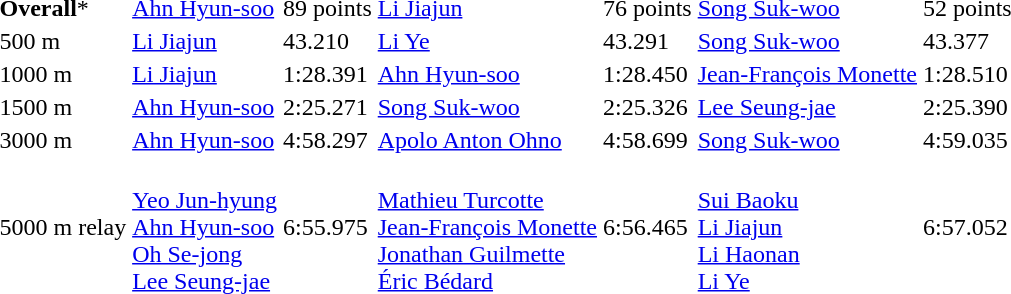<table>
<tr>
<td><strong>Overall</strong>*</td>
<td><a href='#'>Ahn Hyun-soo</a> <br> </td>
<td>89 points</td>
<td><a href='#'>Li Jiajun</a> <br> </td>
<td>76 points</td>
<td><a href='#'>Song Suk-woo</a> <br> </td>
<td>52 points</td>
</tr>
<tr>
<td>500 m</td>
<td><a href='#'>Li Jiajun</a> <br> </td>
<td>43.210</td>
<td><a href='#'>Li Ye</a> <br> </td>
<td>43.291</td>
<td><a href='#'>Song Suk-woo</a> <br> </td>
<td>43.377</td>
</tr>
<tr>
<td>1000 m</td>
<td><a href='#'>Li Jiajun</a> <br> </td>
<td>1:28.391</td>
<td><a href='#'>Ahn Hyun-soo</a> <br> </td>
<td>1:28.450</td>
<td><a href='#'>Jean-François Monette</a> <br> </td>
<td>1:28.510</td>
</tr>
<tr>
<td>1500 m</td>
<td><a href='#'>Ahn Hyun-soo</a> <br> </td>
<td>2:25.271</td>
<td><a href='#'>Song Suk-woo</a> <br> </td>
<td>2:25.326</td>
<td><a href='#'>Lee Seung-jae</a> <br> </td>
<td>2:25.390</td>
</tr>
<tr>
<td>3000 m</td>
<td><a href='#'>Ahn Hyun-soo</a> <br> </td>
<td>4:58.297</td>
<td><a href='#'>Apolo Anton Ohno</a> <br> </td>
<td>4:58.699</td>
<td><a href='#'>Song Suk-woo</a> <br> </td>
<td>4:59.035</td>
</tr>
<tr>
<td>5000 m relay</td>
<td> <br> <a href='#'>Yeo Jun-hyung</a> <br> <a href='#'>Ahn Hyun-soo</a> <br> <a href='#'>Oh Se-jong</a> <br> <a href='#'>Lee Seung-jae</a></td>
<td>6:55.975</td>
<td> <br> <a href='#'>Mathieu Turcotte</a> <br> <a href='#'>Jean-François Monette</a> <br> <a href='#'>Jonathan Guilmette</a> <br> <a href='#'>Éric Bédard</a></td>
<td>6:56.465</td>
<td> <br> <a href='#'>Sui Baoku</a> <br> <a href='#'>Li Jiajun</a> <br> <a href='#'>Li Haonan</a> <br> <a href='#'>Li Ye</a></td>
<td>6:57.052</td>
</tr>
</table>
